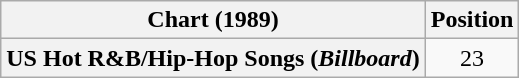<table class="wikitable plainrowheaders" style="text-align:center">
<tr>
<th scope="col">Chart (1989)</th>
<th scope="col">Position</th>
</tr>
<tr>
<th scope="row">US Hot R&B/Hip-Hop Songs (<em>Billboard</em>)</th>
<td>23</td>
</tr>
</table>
